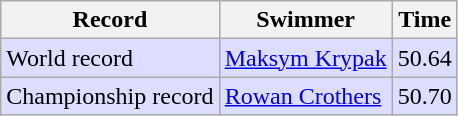<table class='wikitable' style='text-align:left'>
<tr>
<th>Record</th>
<th>Swimmer</th>
<th>Time</th>
</tr>
<tr bgcolor=ddddff>
<td>World record</td>
<td><a href='#'>Maksym Krypak</a> </td>
<td>50.64</td>
</tr>
<tr bgcolor=ddddff>
<td>Championship record</td>
<td><a href='#'>Rowan Crothers</a> </td>
<td>50.70</td>
</tr>
</table>
